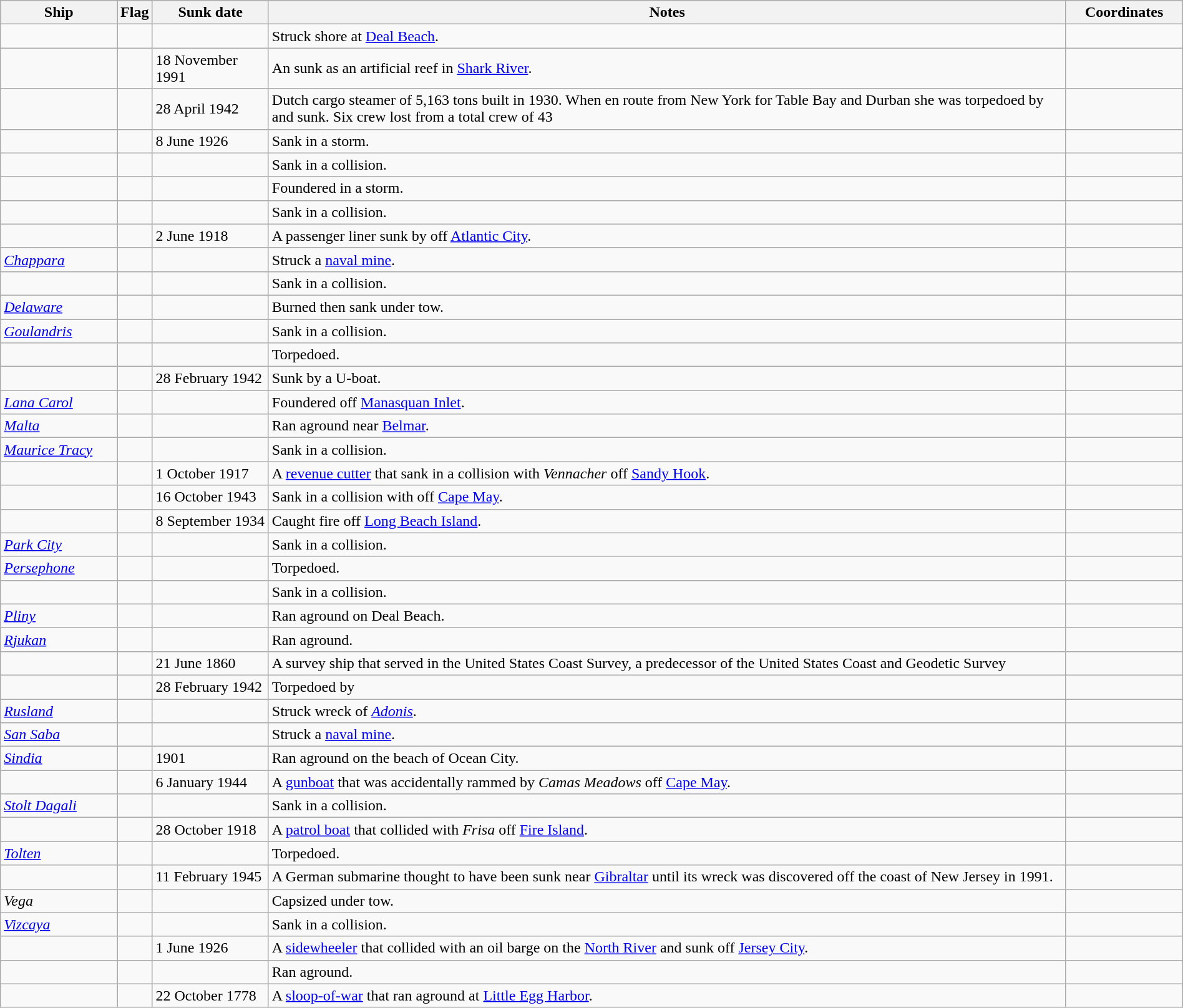<table class=wikitable | style = "width:100%">
<tr>
<th style="width:10%">Ship</th>
<th>Flag</th>
<th style="width:10%">Sunk date</th>
<th style="width:70%">Notes</th>
<th style="width:10%">Coordinates</th>
</tr>
<tr>
<td></td>
<td></td>
<td></td>
<td>Struck shore at <a href='#'>Deal Beach</a>.</td>
<td></td>
</tr>
<tr>
<td></td>
<td></td>
<td>18 November 1991</td>
<td>An  sunk as an artificial reef in <a href='#'>Shark River</a>.</td>
<td></td>
</tr>
<tr>
<td></td>
<td></td>
<td>28 April 1942</td>
<td>Dutch cargo steamer of 5,163 tons built in 1930. When en route from New York for Table Bay and Durban she was torpedoed by  and sunk. Six crew lost from a total crew of 43</td>
<td></td>
</tr>
<tr>
<td></td>
<td></td>
<td>8 June 1926</td>
<td>Sank in a storm.</td>
<td></td>
</tr>
<tr>
<td></td>
<td></td>
<td></td>
<td>Sank in a collision.</td>
<td></td>
</tr>
<tr>
<td></td>
<td></td>
<td></td>
<td>Foundered in a storm.</td>
<td></td>
</tr>
<tr>
<td></td>
<td></td>
<td></td>
<td>Sank in a collision.</td>
<td></td>
</tr>
<tr>
<td></td>
<td></td>
<td>2 June 1918</td>
<td>A passenger liner sunk by  off <a href='#'>Atlantic City</a>.</td>
<td></td>
</tr>
<tr>
<td><a href='#'><em>Chappara</em></a></td>
<td></td>
<td></td>
<td>Struck a <a href='#'>naval mine</a>.</td>
<td></td>
</tr>
<tr>
<td></td>
<td></td>
<td></td>
<td>Sank in a collision.</td>
<td></td>
</tr>
<tr>
<td><a href='#'><em>Delaware</em></a></td>
<td></td>
<td></td>
<td>Burned then sank under tow.</td>
<td></td>
</tr>
<tr>
<td><a href='#'><em>Goulandris</em></a></td>
<td></td>
<td></td>
<td>Sank in a collision.</td>
<td></td>
</tr>
<tr>
<td></td>
<td></td>
<td></td>
<td>Torpedoed.</td>
<td></td>
</tr>
<tr>
<td></td>
<td></td>
<td>28 February 1942</td>
<td>Sunk by a U-boat.</td>
<td></td>
</tr>
<tr>
<td><a href='#'><em>Lana Carol</em></a></td>
<td></td>
<td></td>
<td>Foundered off <a href='#'>Manasquan Inlet</a>.</td>
<td></td>
</tr>
<tr>
<td><a href='#'><em>Malta</em></a></td>
<td></td>
<td></td>
<td>Ran aground near <a href='#'>Belmar</a>.</td>
<td></td>
</tr>
<tr>
<td><a href='#'><em>Maurice Tracy</em></a></td>
<td></td>
<td></td>
<td>Sank in a collision.</td>
<td></td>
</tr>
<tr>
<td></td>
<td></td>
<td>1 October 1917</td>
<td>A <a href='#'>revenue cutter</a> that sank in a collision with <em>Vennacher</em> off <a href='#'>Sandy Hook</a>.</td>
<td></td>
</tr>
<tr>
<td></td>
<td></td>
<td>16 October 1943</td>
<td>Sank in a collision with   off <a href='#'>Cape May</a>.</td>
<td></td>
</tr>
<tr>
<td></td>
<td></td>
<td>8 September 1934</td>
<td>Caught fire off <a href='#'>Long Beach Island</a>.</td>
<td></td>
</tr>
<tr>
<td><a href='#'><em>Park City</em></a></td>
<td></td>
<td></td>
<td>Sank in a collision.</td>
<td></td>
</tr>
<tr>
<td><a href='#'><em>Persephone</em></a></td>
<td></td>
<td></td>
<td>Torpedoed.</td>
<td></td>
</tr>
<tr>
<td></td>
<td></td>
<td></td>
<td>Sank in a collision.</td>
<td></td>
</tr>
<tr>
<td><a href='#'><em>Pliny</em></a></td>
<td></td>
<td></td>
<td>Ran aground on Deal Beach.</td>
<td></td>
</tr>
<tr>
<td><a href='#'><em>Rjukan</em></a></td>
<td></td>
<td></td>
<td>Ran aground.</td>
<td></td>
</tr>
<tr>
<td></td>
<td></td>
<td>21 June 1860</td>
<td>A survey ship that served in the United States Coast Survey, a predecessor of the United States Coast and Geodetic Survey</td>
<td></td>
</tr>
<tr>
<td></td>
<td></td>
<td>28 February 1942</td>
<td>Torpedoed by </td>
<td></td>
</tr>
<tr>
<td><a href='#'><em>Rusland</em></a></td>
<td></td>
<td></td>
<td>Struck wreck of <a href='#'><em>Adonis</em></a>.</td>
<td></td>
</tr>
<tr>
<td><a href='#'><em>San Saba</em></a></td>
<td></td>
<td></td>
<td>Struck a <a href='#'>naval mine</a>.</td>
<td></td>
</tr>
<tr>
<td><a href='#'><em>Sindia</em></a></td>
<td></td>
<td>1901</td>
<td>Ran aground on the beach of Ocean City.</td>
<td></td>
</tr>
<tr>
<td></td>
<td></td>
<td>6 January 1944</td>
<td>A <a href='#'>gunboat</a> that was accidentally rammed by <em>Camas Meadows</em> off <a href='#'>Cape May</a>.</td>
<td></td>
</tr>
<tr>
<td><em><a href='#'>Stolt Dagali</a></em></td>
<td></td>
<td></td>
<td>Sank in a collision.</td>
<td></td>
</tr>
<tr>
<td></td>
<td></td>
<td>28 October 1918</td>
<td>A <a href='#'>patrol boat</a> that collided with <em>Frisa</em> off <a href='#'>Fire Island</a>.</td>
<td></td>
</tr>
<tr>
<td><a href='#'><em>Tolten</em></a></td>
<td></td>
<td></td>
<td>Torpedoed.</td>
<td></td>
</tr>
<tr>
<td></td>
<td></td>
<td>11 February 1945</td>
<td>A German submarine thought to have been sunk near <a href='#'>Gibraltar</a> until its wreck was discovered off the coast of New Jersey in 1991.</td>
<td></td>
</tr>
<tr>
<td><em>Vega</em></td>
<td></td>
<td></td>
<td>Capsized under tow.</td>
<td></td>
</tr>
<tr>
<td><a href='#'><em>Vizcaya</em></a></td>
<td></td>
<td></td>
<td>Sank in a collision.</td>
<td></td>
</tr>
<tr>
<td></td>
<td></td>
<td>1 June 1926</td>
<td>A <a href='#'>sidewheeler</a> that collided with an oil barge on the <a href='#'>North River</a> and sunk off <a href='#'>Jersey City</a>.</td>
<td></td>
</tr>
<tr>
<td></td>
<td></td>
<td></td>
<td>Ran aground.</td>
<td></td>
</tr>
<tr>
<td></td>
<td></td>
<td>22 October 1778</td>
<td>A <a href='#'>sloop-of-war</a> that ran aground at <a href='#'>Little Egg Harbor</a>.</td>
<td></td>
</tr>
</table>
